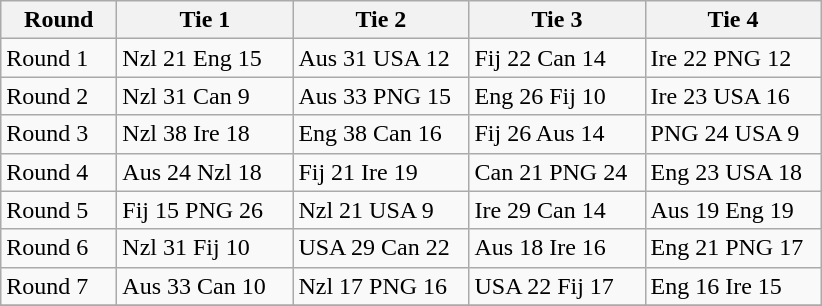<table class="wikitable" style="font-size: 100%">
<tr>
<th width=70>Round</th>
<th width=110>Tie 1</th>
<th width=110>Tie 2</th>
<th width=110>Tie 3</th>
<th width=110>Tie 4</th>
</tr>
<tr>
<td>Round 1</td>
<td>Nzl 21 Eng 15</td>
<td>Aus 31 USA 12</td>
<td>Fij 22 Can 14</td>
<td>Ire 22 PNG 12</td>
</tr>
<tr>
<td>Round 2</td>
<td>Nzl 31 Can 9</td>
<td>Aus 33 PNG 15</td>
<td>Eng 26 Fij 10</td>
<td>Ire 23 USA 16</td>
</tr>
<tr>
<td>Round 3</td>
<td>Nzl 38 Ire 18</td>
<td>Eng 38 Can 16</td>
<td>Fij 26 Aus 14</td>
<td>PNG 24 USA 9</td>
</tr>
<tr>
<td>Round 4</td>
<td>Aus 24 Nzl 18</td>
<td>Fij 21 Ire 19</td>
<td>Can 21 PNG 24</td>
<td>Eng 23 USA 18</td>
</tr>
<tr>
<td>Round 5</td>
<td>Fij 15 PNG 26</td>
<td>Nzl 21 USA 9</td>
<td>Ire 29 Can 14</td>
<td>Aus 19 Eng 19</td>
</tr>
<tr>
<td>Round 6</td>
<td>Nzl 31 Fij 10</td>
<td>USA 29 Can 22</td>
<td>Aus 18 Ire 16</td>
<td>Eng 21 PNG 17</td>
</tr>
<tr>
<td>Round 7</td>
<td>Aus 33 Can 10</td>
<td>Nzl 17 PNG 16</td>
<td>USA 22 Fij 17</td>
<td>Eng 16 Ire 15</td>
</tr>
<tr>
</tr>
</table>
